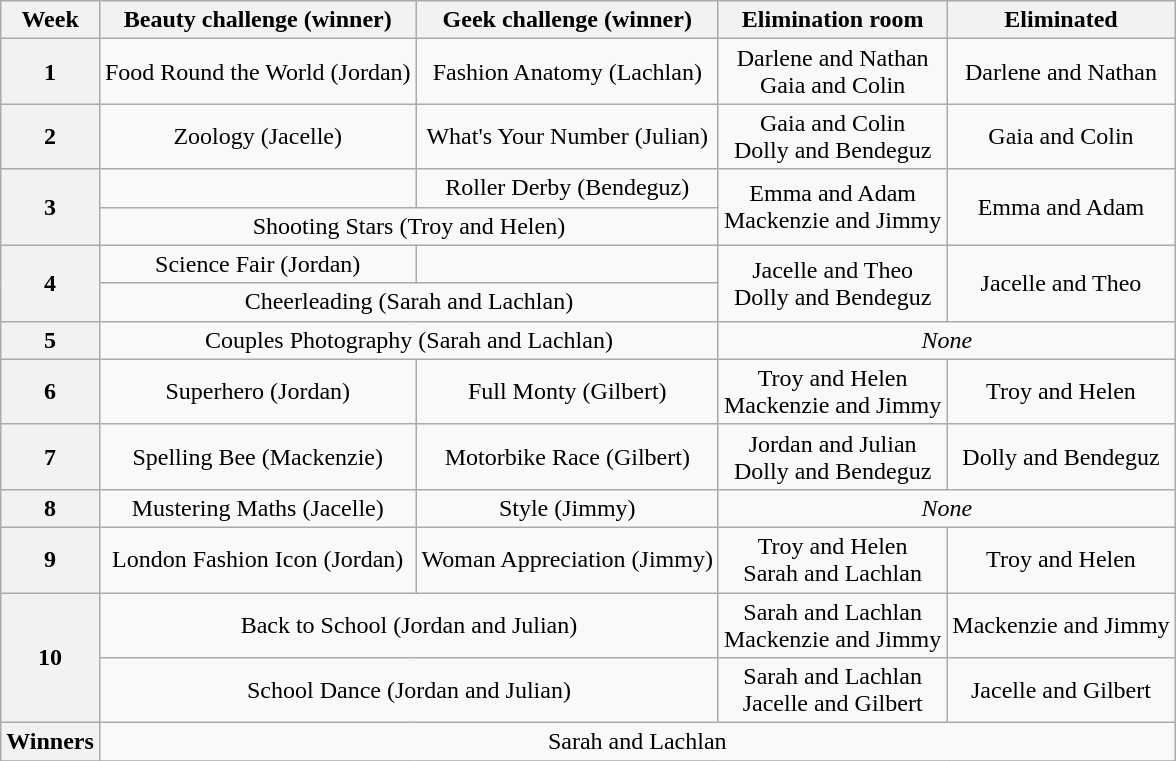<table class="wikitable" style="text-align: center">
<tr>
<th>Week</th>
<th>Beauty challenge (winner)</th>
<th>Geek challenge (winner)</th>
<th>Elimination room</th>
<th>Eliminated</th>
</tr>
<tr>
<th>1</th>
<td>Food Round the World (Jordan)</td>
<td>Fashion Anatomy (Lachlan)</td>
<td>Darlene and Nathan<br>Gaia and Colin</td>
<td>Darlene and Nathan</td>
</tr>
<tr>
<th>2</th>
<td>Zoology (Jacelle)</td>
<td>What's Your Number (Julian)</td>
<td>Gaia and Colin<br>Dolly and Bendeguz</td>
<td>Gaia and Colin</td>
</tr>
<tr>
<th rowspan="2">3</th>
<td></td>
<td>Roller Derby (Bendeguz)</td>
<td rowspan="2">Emma and Adam<br>Mackenzie and Jimmy</td>
<td rowspan="2">Emma and Adam</td>
</tr>
<tr>
<td colspan="2">Shooting Stars (Troy and Helen)</td>
</tr>
<tr>
<th rowspan="2">4</th>
<td>Science Fair (Jordan)</td>
<td></td>
<td rowspan="2">Jacelle and Theo<br>Dolly and Bendeguz</td>
<td rowspan="2">Jacelle and Theo</td>
</tr>
<tr>
<td colspan="2">Cheerleading (Sarah and Lachlan)</td>
</tr>
<tr>
<th>5</th>
<td colspan="2">Couples Photography (Sarah and Lachlan)</td>
<td colspan="2"><em>None</em></td>
</tr>
<tr>
<th>6</th>
<td>Superhero (Jordan)</td>
<td>Full Monty (Gilbert)</td>
<td>Troy and Helen<br>Mackenzie and Jimmy</td>
<td>Troy and Helen</td>
</tr>
<tr>
<th>7</th>
<td>Spelling Bee (Mackenzie)</td>
<td>Motorbike Race (Gilbert)</td>
<td>Jordan and Julian<br>Dolly and Bendeguz</td>
<td>Dolly and Bendeguz</td>
</tr>
<tr>
<th>8</th>
<td>Mustering Maths (Jacelle)</td>
<td>Style (Jimmy)</td>
<td colspan="2"><em>None</em></td>
</tr>
<tr>
<th>9</th>
<td>London Fashion Icon (Jordan)</td>
<td>Woman Appreciation (Jimmy)</td>
<td>Troy and Helen<br>Sarah and Lachlan</td>
<td>Troy and Helen</td>
</tr>
<tr>
<th rowspan="2">10</th>
<td colspan="2">Back to School (Jordan and Julian)</td>
<td>Sarah and Lachlan<br>Mackenzie and Jimmy</td>
<td>Mackenzie and Jimmy</td>
</tr>
<tr>
<td colspan="2">School Dance (Jordan and Julian)</td>
<td>Sarah and Lachlan<br>Jacelle and Gilbert</td>
<td>Jacelle and Gilbert</td>
</tr>
<tr>
<th>Winners</th>
<td colspan="4">Sarah and Lachlan</td>
</tr>
<tr>
</tr>
</table>
